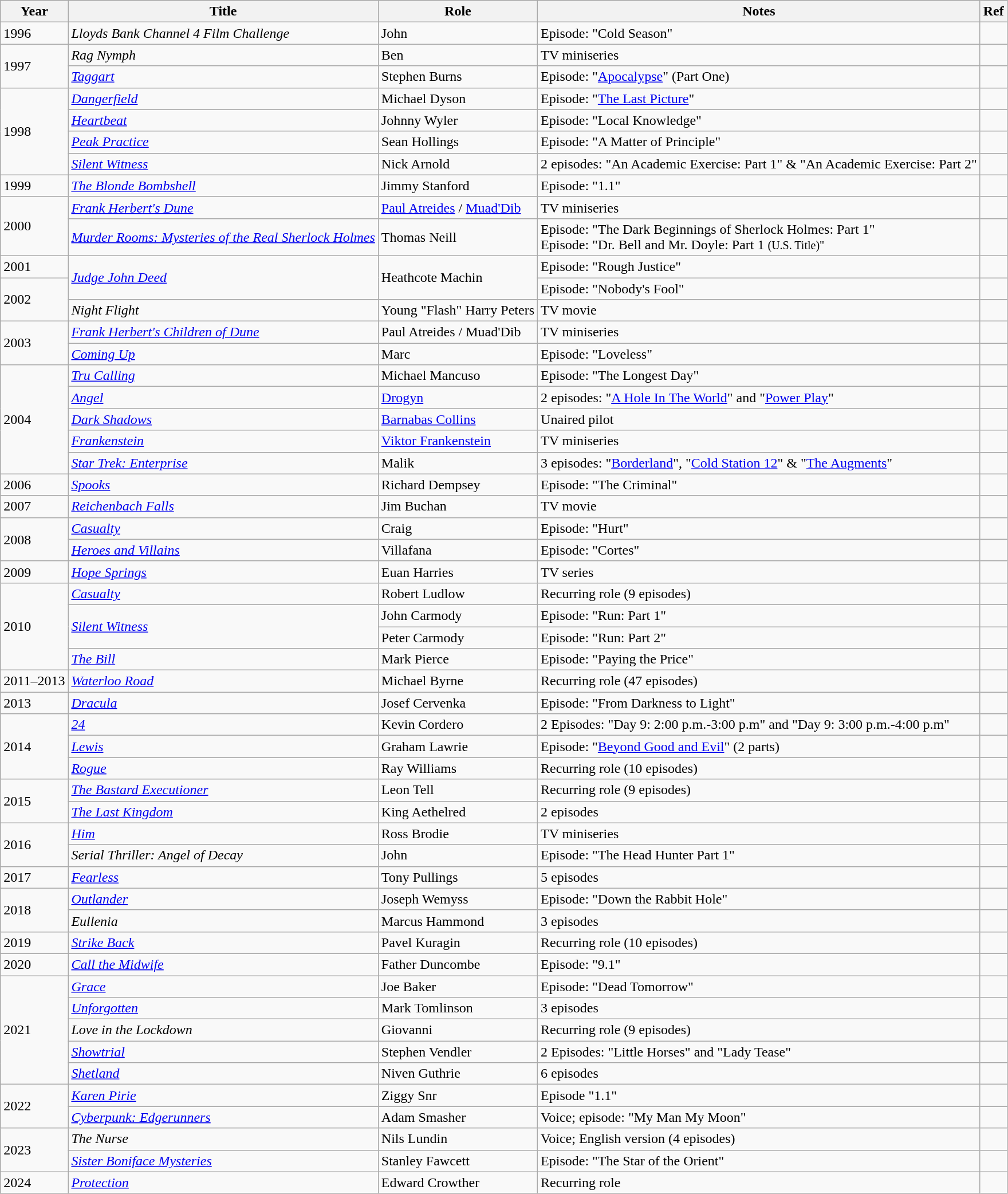<table class="wikitable">
<tr>
<th>Year</th>
<th>Title</th>
<th>Role</th>
<th>Notes</th>
<th>Ref</th>
</tr>
<tr>
<td>1996</td>
<td><em>Lloyds Bank Channel 4 Film Challenge</em></td>
<td>John</td>
<td>Episode: "Cold Season"</td>
<td></td>
</tr>
<tr>
<td rowspan="2">1997</td>
<td><em>Rag Nymph</em></td>
<td>Ben</td>
<td>TV miniseries</td>
<td></td>
</tr>
<tr>
<td><em><a href='#'>Taggart</a></em></td>
<td>Stephen Burns</td>
<td>Episode: "<a href='#'>Apocalypse</a>" (Part One)</td>
<td></td>
</tr>
<tr>
<td rowspan="4">1998</td>
<td><em><a href='#'>Dangerfield</a></em></td>
<td>Michael Dyson</td>
<td>Episode: "<a href='#'>The Last Picture</a>"</td>
<td></td>
</tr>
<tr>
<td><em><a href='#'>Heartbeat</a></em></td>
<td>Johnny Wyler</td>
<td>Episode: "Local Knowledge"</td>
<td></td>
</tr>
<tr>
<td><em><a href='#'>Peak Practice</a></em></td>
<td>Sean Hollings</td>
<td>Episode: "A Matter of Principle"</td>
<td></td>
</tr>
<tr>
<td><em><a href='#'>Silent Witness</a></em></td>
<td>Nick Arnold</td>
<td>2 episodes: "An Academic Exercise: Part 1" & "An Academic Exercise: Part 2"</td>
<td></td>
</tr>
<tr>
<td>1999</td>
<td><em><a href='#'>The Blonde Bombshell</a></em></td>
<td>Jimmy Stanford</td>
<td>Episode: "1.1"</td>
<td></td>
</tr>
<tr>
<td rowspan="2">2000</td>
<td><em><a href='#'>Frank Herbert's Dune</a></em></td>
<td><a href='#'>Paul Atreides</a> / <a href='#'>Muad'Dib</a></td>
<td>TV miniseries</td>
<td></td>
</tr>
<tr>
<td><em><a href='#'>Murder Rooms: Mysteries of the Real Sherlock Holmes</a></em></td>
<td>Thomas Neill</td>
<td>Episode: "The Dark Beginnings of Sherlock Holmes: Part 1"<br>Episode: "Dr. Bell and Mr. Doyle: Part 1 <small>(U.S. Title)"</small></td>
<td></td>
</tr>
<tr>
<td>2001</td>
<td rowspan="2"><em><a href='#'>Judge John Deed</a></em></td>
<td rowspan="2">Heathcote Machin</td>
<td>Episode: "Rough Justice"</td>
<td></td>
</tr>
<tr>
<td rowspan="2">2002</td>
<td>Episode: "Nobody's Fool"</td>
<td></td>
</tr>
<tr>
<td><em>Night Flight</em></td>
<td>Young "Flash" Harry Peters</td>
<td>TV movie</td>
<td></td>
</tr>
<tr>
<td rowspan="2">2003</td>
<td><em><a href='#'>Frank Herbert's Children of Dune</a></em></td>
<td>Paul Atreides / Muad'Dib</td>
<td>TV miniseries</td>
<td></td>
</tr>
<tr>
<td><em><a href='#'>Coming Up</a></em></td>
<td>Marc</td>
<td>Episode: "Loveless"</td>
<td></td>
</tr>
<tr>
<td rowspan="5">2004</td>
<td><em><a href='#'>Tru Calling</a></em></td>
<td>Michael Mancuso</td>
<td>Episode: "The Longest Day"</td>
<td></td>
</tr>
<tr>
<td><em><a href='#'>Angel</a></em></td>
<td><a href='#'>Drogyn</a></td>
<td>2 episodes: "<a href='#'>A Hole In The World</a>" and "<a href='#'>Power Play</a>"</td>
<td></td>
</tr>
<tr>
<td><em><a href='#'>Dark Shadows</a></em></td>
<td><a href='#'>Barnabas Collins</a></td>
<td>Unaired pilot</td>
<td></td>
</tr>
<tr>
<td><em><a href='#'>Frankenstein</a></em></td>
<td><a href='#'>Viktor Frankenstein</a></td>
<td>TV miniseries</td>
<td></td>
</tr>
<tr>
<td><em><a href='#'>Star Trek: Enterprise</a></em></td>
<td>Malik</td>
<td>3 episodes: "<a href='#'>Borderland</a>", "<a href='#'>Cold Station 12</a>" & "<a href='#'>The Augments</a>"</td>
<td></td>
</tr>
<tr>
<td>2006</td>
<td><em><a href='#'>Spooks</a></em></td>
<td>Richard Dempsey</td>
<td>Episode: "The Criminal"</td>
<td></td>
</tr>
<tr>
<td>2007</td>
<td><em><a href='#'>Reichenbach Falls</a></em></td>
<td>Jim Buchan</td>
<td>TV movie</td>
<td></td>
</tr>
<tr>
<td rowspan="2">2008</td>
<td><em><a href='#'>Casualty</a></em></td>
<td>Craig</td>
<td>Episode: "Hurt"</td>
<td></td>
</tr>
<tr>
<td><em><a href='#'>Heroes and Villains</a></em></td>
<td>Villafana</td>
<td>Episode: "Cortes"</td>
<td></td>
</tr>
<tr>
<td>2009</td>
<td><em><a href='#'>Hope Springs</a></em></td>
<td>Euan Harries</td>
<td>TV series</td>
<td></td>
</tr>
<tr>
<td rowspan="4">2010</td>
<td><em><a href='#'>Casualty</a></em></td>
<td>Robert Ludlow</td>
<td>Recurring role (9 episodes)</td>
<td></td>
</tr>
<tr>
<td rowspan="2"><em><a href='#'>Silent Witness</a></em></td>
<td>John Carmody</td>
<td>Episode: "Run: Part 1"</td>
<td></td>
</tr>
<tr>
<td>Peter Carmody</td>
<td>Episode: "Run: Part 2"</td>
<td></td>
</tr>
<tr>
<td><em><a href='#'>The Bill</a></em></td>
<td>Mark Pierce</td>
<td>Episode: "Paying the Price"</td>
<td></td>
</tr>
<tr>
<td>2011–2013</td>
<td><em><a href='#'>Waterloo Road</a></em></td>
<td>Michael Byrne</td>
<td>Recurring role (47 episodes)</td>
<td></td>
</tr>
<tr>
<td>2013</td>
<td><em><a href='#'>Dracula</a></em></td>
<td>Josef Cervenka</td>
<td>Episode: "From Darkness to Light"</td>
<td></td>
</tr>
<tr>
<td rowspan="3">2014</td>
<td><em><a href='#'>24</a></em></td>
<td>Kevin Cordero</td>
<td>2 Episodes: "Day 9: 2:00 p.m.-3:00 p.m" and "Day 9: 3:00 p.m.-4:00 p.m"</td>
<td></td>
</tr>
<tr>
<td><em><a href='#'>Lewis</a></em></td>
<td>Graham Lawrie</td>
<td>Episode: "<a href='#'>Beyond Good and Evil</a>" (2 parts)</td>
<td></td>
</tr>
<tr>
<td><em><a href='#'>Rogue</a></em></td>
<td>Ray Williams</td>
<td>Recurring role (10 episodes)</td>
<td></td>
</tr>
<tr>
<td rowspan="2">2015</td>
<td><em><a href='#'>The Bastard Executioner</a></em></td>
<td>Leon Tell</td>
<td>Recurring role (9 episodes)</td>
<td></td>
</tr>
<tr>
<td><em><a href='#'>The Last Kingdom</a></em></td>
<td>King Aethelred</td>
<td>2 episodes</td>
<td></td>
</tr>
<tr>
<td rowspan="2">2016</td>
<td><em><a href='#'>Him</a></em></td>
<td>Ross Brodie</td>
<td>TV miniseries</td>
<td></td>
</tr>
<tr>
<td><em>Serial Thriller: Angel of Decay</em></td>
<td>John</td>
<td>Episode: "The Head Hunter Part 1"</td>
<td></td>
</tr>
<tr>
<td>2017</td>
<td><em><a href='#'>Fearless</a></em></td>
<td>Tony Pullings</td>
<td>5 episodes</td>
<td></td>
</tr>
<tr>
<td rowspan="2">2018</td>
<td><em><a href='#'>Outlander</a></em></td>
<td>Joseph Wemyss</td>
<td>Episode: "Down the Rabbit Hole"</td>
<td></td>
</tr>
<tr>
<td><em>Eullenia</em></td>
<td>Marcus Hammond</td>
<td>3 episodes</td>
<td></td>
</tr>
<tr>
<td>2019</td>
<td><em><a href='#'>Strike Back</a></em></td>
<td>Pavel Kuragin</td>
<td>Recurring role (10 episodes)</td>
<td></td>
</tr>
<tr>
<td>2020</td>
<td><em><a href='#'>Call the Midwife</a></em></td>
<td>Father Duncombe</td>
<td>Episode: "9.1"</td>
<td></td>
</tr>
<tr>
<td rowspan="5">2021</td>
<td><em><a href='#'>Grace</a></em></td>
<td>Joe Baker</td>
<td>Episode: "Dead Tomorrow"</td>
<td></td>
</tr>
<tr>
<td><em><a href='#'>Unforgotten</a></em></td>
<td>Mark Tomlinson</td>
<td>3 episodes</td>
<td></td>
</tr>
<tr>
<td><em>Love in the Lockdown</em></td>
<td>Giovanni</td>
<td>Recurring role (9 episodes)</td>
<td></td>
</tr>
<tr>
<td><em><a href='#'>Showtrial</a></em></td>
<td>Stephen Vendler</td>
<td>2 Episodes: "Little Horses" and "Lady Tease"</td>
<td></td>
</tr>
<tr>
<td><em><a href='#'>Shetland</a></em></td>
<td>Niven Guthrie</td>
<td>6 episodes</td>
<td></td>
</tr>
<tr>
<td rowspan="2">2022</td>
<td><em><a href='#'>Karen Pirie</a></em></td>
<td>Ziggy Snr</td>
<td>Episode "1.1"</td>
<td></td>
</tr>
<tr>
<td><em><a href='#'>Cyberpunk: Edgerunners</a></em></td>
<td>Adam Smasher</td>
<td>Voice; episode: "My Man My Moon"</td>
<td></td>
</tr>
<tr>
<td rowspan="2">2023</td>
<td><em>The Nurse</em></td>
<td>Nils Lundin</td>
<td>Voice; English version (4 episodes)</td>
<td></td>
</tr>
<tr>
<td><em><a href='#'>Sister Boniface Mysteries</a></em></td>
<td>Stanley Fawcett</td>
<td>Episode: "The Star of the Orient"</td>
<td></td>
</tr>
<tr>
<td>2024</td>
<td><em><a href='#'>Protection</a> </em></td>
<td>Edward Crowther</td>
<td>Recurring role</td>
</tr>
</table>
